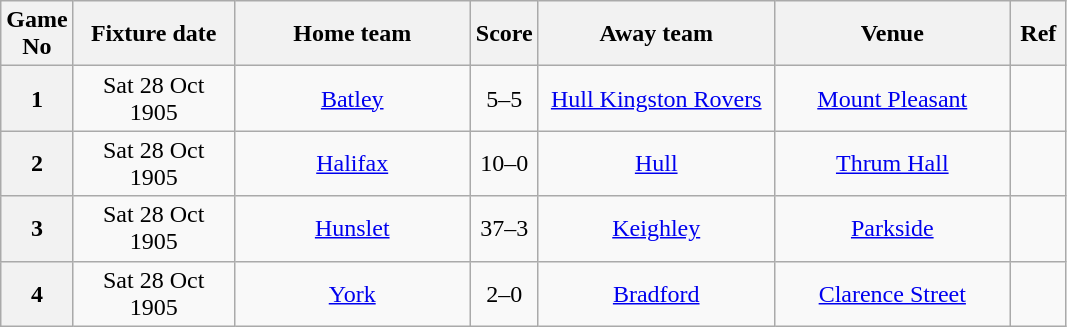<table class="wikitable" style="text-align:center;">
<tr>
<th width=20 abbr="No" scope="col">Game No</th>
<th width=100 abbr="Date" scope="col">Fixture date</th>
<th width=150 abbr="Home team" scope="col">Home team</th>
<th width=20 abbr="Score" scope="col">Score</th>
<th width=150 abbr="Away team" scope="col">Away team</th>
<th width=150 abbr="Venue" scope="col">Venue</th>
<th width=30 abbr="Ref" scope="col">Ref</th>
</tr>
<tr>
<th scope="row">1</th>
<td>Sat 28 Oct 1905</td>
<td><a href='#'>Batley</a></td>
<td>5–5</td>
<td><a href='#'>Hull Kingston Rovers</a></td>
<td><a href='#'>Mount Pleasant</a></td>
<td></td>
</tr>
<tr>
<th scope="row">2</th>
<td>Sat 28 Oct 1905</td>
<td><a href='#'>Halifax</a></td>
<td>10–0</td>
<td><a href='#'>Hull</a></td>
<td><a href='#'>Thrum Hall</a></td>
<td></td>
</tr>
<tr>
<th scope="row">3</th>
<td>Sat 28 Oct 1905</td>
<td><a href='#'>Hunslet</a></td>
<td>37–3</td>
<td><a href='#'>Keighley</a></td>
<td><a href='#'>Parkside</a></td>
<td></td>
</tr>
<tr>
<th scope="row">4</th>
<td>Sat 28 Oct 1905</td>
<td><a href='#'>York</a></td>
<td>2–0</td>
<td><a href='#'>Bradford</a></td>
<td><a href='#'>Clarence Street</a></td>
<td></td>
</tr>
</table>
